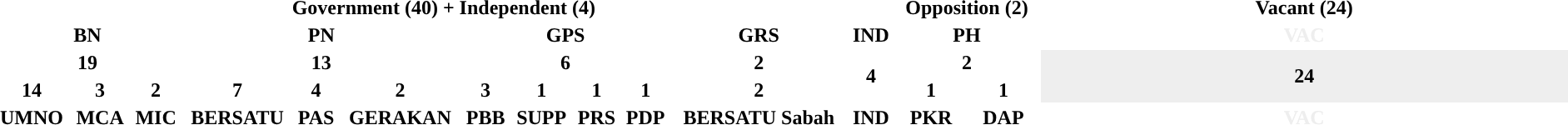<table style="width:100%; text-align:center;">
<tr>
<th colspan="12">Government (40) + Independent (4)</th>
<th colspan="2">Opposition (2)</th>
<th>Vacant (24)</th>
</tr>
<tr>
<th colspan="3" align="centre" style="color:">BN</th>
<th colspan="3" align="centre" style="color:">PN</th>
<th colspan="4" align="centre" style="color:">GPS</th>
<th align="centre" style="color:">GRS</th>
<th align="centre" style="color:"><span>IND</span></th>
<th colspan="2" align="centre" style="color:">PH</th>
<th align="centre" style="color:#EEEEEE;">VAC</th>
</tr>
<tr>
<td colspan="3" align="center" style="background:"><strong>19</strong></td>
<td colspan="3" align="center" style="background:"><strong>13</strong></td>
<td colspan="4" align="center" style="background:"><strong>6</strong></td>
<td align="center" style="background:"><strong>2</strong></td>
<td rowspan="2" align="center" style="background:"><strong>4</strong></td>
<td colspan="2" align="center" style="background:"><strong>2</strong></td>
<td rowspan="2" align="center" style="background:#EEEEEE; color:black;width:34.29%;"><strong>24</strong></td>
</tr>
<tr>
<td align="center" style="background:"><strong>14</strong></td>
<td align="center" style="background:"><strong>3</strong></td>
<td align="center" style="background:"><strong>2</strong></td>
<td align="center" style="background:"><strong>7</strong></td>
<td align="center" style="background:"><strong>4</strong></td>
<td align="center" style="background:"><strong>2</strong></td>
<td align="center" style="background:"><strong>3</strong></td>
<td align="center" style="background:"><strong>1</strong></td>
<td align="center" style="background:"><strong>1</strong></td>
<td align="center" style="background:"><strong>1</strong></td>
<td align="center" style="background:"><strong>2</strong></td>
<td align="center" style="background:"><strong>1</strong></td>
<td align="center" style="background:"><strong>1</strong></td>
</tr>
<tr>
<th align="centre" style="color:">UMNO</th>
<th align="centre" style="color:">MCA</th>
<th align="centre" style="color:">MIC</th>
<th align="centre" style="color:">BERSATU</th>
<th align="centre" style="color:">PAS</th>
<th align="centre" style="color:">GERAKAN</th>
<th align="centre" style="color:">PBB</th>
<th align="centre" style="color:">SUPP</th>
<th align="centre" style="color:">PRS</th>
<th align="centre" style="color:">PDP</th>
<th align="centre" style="color:">BERSATU Sabah</th>
<th align="centre" style="color:"><span>IND</span></th>
<th align="centre" style="color:">PKR</th>
<th align="centre" style="color:">DAP</th>
<th align="centre" style="color:#EEEEEE;">VAC</th>
</tr>
</table>
